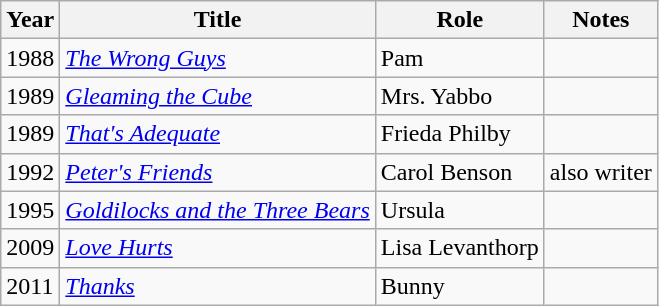<table class="wikitable sortable">
<tr>
<th>Year</th>
<th>Title</th>
<th>Role</th>
<th class="unsortable">Notes</th>
</tr>
<tr>
<td>1988</td>
<td><em><a href='#'>The Wrong Guys</a></em></td>
<td>Pam</td>
<td></td>
</tr>
<tr>
<td>1989</td>
<td><em><a href='#'>Gleaming the Cube</a></em></td>
<td>Mrs. Yabbo</td>
<td></td>
</tr>
<tr>
<td>1989</td>
<td><em><a href='#'>That's Adequate</a></em></td>
<td>Frieda Philby</td>
<td></td>
</tr>
<tr>
<td>1992</td>
<td><em><a href='#'>Peter's Friends</a></em></td>
<td>Carol Benson</td>
<td>also writer</td>
</tr>
<tr>
<td>1995</td>
<td><em><a href='#'>Goldilocks and the Three Bears</a></em></td>
<td>Ursula</td>
<td></td>
</tr>
<tr>
<td>2009</td>
<td><em><a href='#'>Love Hurts</a></em></td>
<td>Lisa Levanthorp</td>
<td></td>
</tr>
<tr>
<td>2011</td>
<td><em><a href='#'>Thanks</a></em></td>
<td>Bunny</td>
<td></td>
</tr>
</table>
